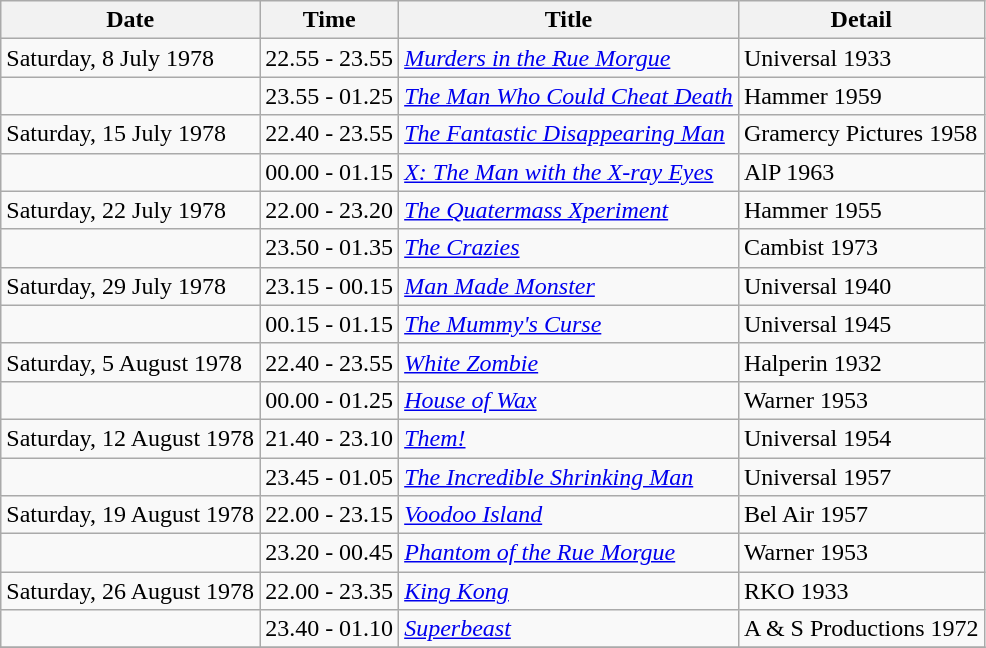<table class="wikitable">
<tr>
<th>Date</th>
<th>Time</th>
<th>Title</th>
<th>Detail</th>
</tr>
<tr>
<td>Saturday, 8 July 1978</td>
<td>22.55 - 23.55</td>
<td><em><a href='#'>Murders in the Rue Morgue</a></em></td>
<td>Universal 1933</td>
</tr>
<tr>
<td></td>
<td>23.55 - 01.25</td>
<td><em><a href='#'>The Man Who Could Cheat Death</a></em></td>
<td>Hammer 1959</td>
</tr>
<tr>
<td>Saturday, 15 July 1978</td>
<td>22.40 - 23.55</td>
<td><em><a href='#'>The Fantastic Disappearing Man</a></em></td>
<td>Gramercy Pictures 1958</td>
</tr>
<tr>
<td></td>
<td>00.00 - 01.15</td>
<td><em><a href='#'>X: The Man with the X-ray Eyes</a></em></td>
<td>AlP 1963</td>
</tr>
<tr>
<td>Saturday, 22 July 1978</td>
<td>22.00 - 23.20</td>
<td><em><a href='#'>The Quatermass Xperiment</a></em></td>
<td>Hammer 1955</td>
</tr>
<tr>
<td></td>
<td>23.50 - 01.35</td>
<td><em><a href='#'>The Crazies</a></em></td>
<td>Cambist 1973</td>
</tr>
<tr>
<td>Saturday, 29 July 1978</td>
<td>23.15 - 00.15</td>
<td><em><a href='#'>Man Made Monster</a></em></td>
<td>Universal 1940</td>
</tr>
<tr>
<td></td>
<td>00.15 - 01.15</td>
<td><em><a href='#'>The Mummy's Curse</a></em></td>
<td>Universal 1945</td>
</tr>
<tr>
<td>Saturday, 5 August 1978</td>
<td>22.40 - 23.55</td>
<td><em><a href='#'>White Zombie</a></em></td>
<td>Halperin 1932</td>
</tr>
<tr>
<td></td>
<td>00.00 - 01.25</td>
<td><em><a href='#'>House of Wax</a></em></td>
<td>Warner 1953</td>
</tr>
<tr>
<td>Saturday, 12 August 1978</td>
<td>21.40 - 23.10</td>
<td><em><a href='#'>Them!</a></em></td>
<td>Universal 1954</td>
</tr>
<tr>
<td></td>
<td>23.45 - 01.05</td>
<td><em><a href='#'>The Incredible Shrinking Man</a></em></td>
<td>Universal 1957</td>
</tr>
<tr>
<td>Saturday, 19 August 1978</td>
<td>22.00 - 23.15</td>
<td><em><a href='#'>Voodoo Island</a></em></td>
<td>Bel Air 1957</td>
</tr>
<tr>
<td></td>
<td>23.20 - 00.45</td>
<td><em><a href='#'>Phantom of the Rue Morgue</a></em></td>
<td>Warner 1953</td>
</tr>
<tr>
<td>Saturday, 26 August 1978</td>
<td>22.00 - 23.35</td>
<td><em><a href='#'>King Kong</a></em></td>
<td>RKO 1933</td>
</tr>
<tr>
<td></td>
<td>23.40 - 01.10</td>
<td><em><a href='#'>Superbeast</a></em></td>
<td>A & S Productions 1972</td>
</tr>
<tr>
</tr>
</table>
